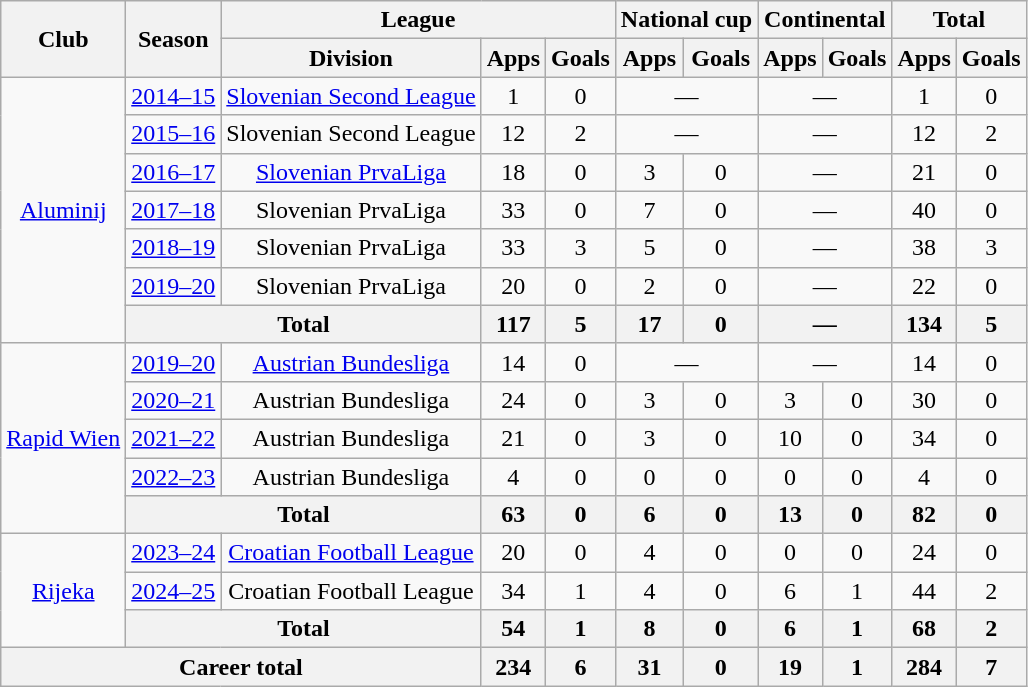<table class="wikitable" style="text-align:center">
<tr>
<th rowspan="2">Club</th>
<th rowspan="2">Season</th>
<th colspan="3">League</th>
<th colspan="2">National cup</th>
<th colspan="2">Continental</th>
<th colspan="2">Total</th>
</tr>
<tr>
<th>Division</th>
<th>Apps</th>
<th>Goals</th>
<th>Apps</th>
<th>Goals</th>
<th>Apps</th>
<th>Goals</th>
<th>Apps</th>
<th>Goals</th>
</tr>
<tr>
<td rowspan="7"><a href='#'>Aluminij</a></td>
<td><a href='#'>2014–15</a></td>
<td><a href='#'>Slovenian Second League</a></td>
<td>1</td>
<td>0</td>
<td colspan="2">—</td>
<td colspan="2">—</td>
<td>1</td>
<td>0</td>
</tr>
<tr>
<td><a href='#'>2015–16</a></td>
<td>Slovenian Second League</td>
<td>12</td>
<td>2</td>
<td colspan="2">—</td>
<td colspan="2">—</td>
<td>12</td>
<td>2</td>
</tr>
<tr>
<td><a href='#'>2016–17</a></td>
<td><a href='#'>Slovenian PrvaLiga</a></td>
<td>18</td>
<td>0</td>
<td>3</td>
<td>0</td>
<td colspan="2">—</td>
<td>21</td>
<td>0</td>
</tr>
<tr>
<td><a href='#'>2017–18</a></td>
<td>Slovenian PrvaLiga</td>
<td>33</td>
<td>0</td>
<td>7</td>
<td>0</td>
<td colspan="2">—</td>
<td>40</td>
<td>0</td>
</tr>
<tr>
<td><a href='#'>2018–19</a></td>
<td>Slovenian PrvaLiga</td>
<td>33</td>
<td>3</td>
<td>5</td>
<td>0</td>
<td colspan="2">—</td>
<td>38</td>
<td>3</td>
</tr>
<tr>
<td><a href='#'>2019–20</a></td>
<td>Slovenian PrvaLiga</td>
<td>20</td>
<td>0</td>
<td>2</td>
<td>0</td>
<td colspan="2">—</td>
<td>22</td>
<td>0</td>
</tr>
<tr>
<th colspan="2">Total</th>
<th>117</th>
<th>5</th>
<th>17</th>
<th>0</th>
<th colspan="2">—</th>
<th>134</th>
<th>5</th>
</tr>
<tr>
<td rowspan="5"><a href='#'>Rapid Wien</a></td>
<td><a href='#'>2019–20</a></td>
<td><a href='#'>Austrian Bundesliga</a></td>
<td>14</td>
<td>0</td>
<td colspan="2">—</td>
<td colspan="2">—</td>
<td>14</td>
<td>0</td>
</tr>
<tr>
<td><a href='#'>2020–21</a></td>
<td>Austrian Bundesliga</td>
<td>24</td>
<td>0</td>
<td>3</td>
<td>0</td>
<td>3</td>
<td>0</td>
<td>30</td>
<td>0</td>
</tr>
<tr>
<td><a href='#'>2021–22</a></td>
<td>Austrian Bundesliga</td>
<td>21</td>
<td>0</td>
<td>3</td>
<td>0</td>
<td>10</td>
<td>0</td>
<td>34</td>
<td>0</td>
</tr>
<tr>
<td><a href='#'>2022–23</a></td>
<td>Austrian Bundesliga</td>
<td>4</td>
<td>0</td>
<td>0</td>
<td>0</td>
<td>0</td>
<td>0</td>
<td>4</td>
<td>0</td>
</tr>
<tr>
<th colspan="2">Total</th>
<th>63</th>
<th>0</th>
<th>6</th>
<th>0</th>
<th>13</th>
<th>0</th>
<th>82</th>
<th>0</th>
</tr>
<tr>
<td rowspan="3"><a href='#'>Rijeka</a></td>
<td><a href='#'>2023–24</a></td>
<td><a href='#'>Croatian Football League</a></td>
<td>20</td>
<td>0</td>
<td>4</td>
<td>0</td>
<td>0</td>
<td>0</td>
<td>24</td>
<td>0</td>
</tr>
<tr>
<td><a href='#'>2024–25</a></td>
<td>Croatian Football League</td>
<td>34</td>
<td>1</td>
<td>4</td>
<td>0</td>
<td>6</td>
<td>1</td>
<td>44</td>
<td>2</td>
</tr>
<tr>
<th colspan="2">Total</th>
<th>54</th>
<th>1</th>
<th>8</th>
<th>0</th>
<th>6</th>
<th>1</th>
<th>68</th>
<th>2</th>
</tr>
<tr>
<th colspan="3">Career total</th>
<th>234</th>
<th>6</th>
<th>31</th>
<th>0</th>
<th>19</th>
<th>1</th>
<th>284</th>
<th>7</th>
</tr>
</table>
